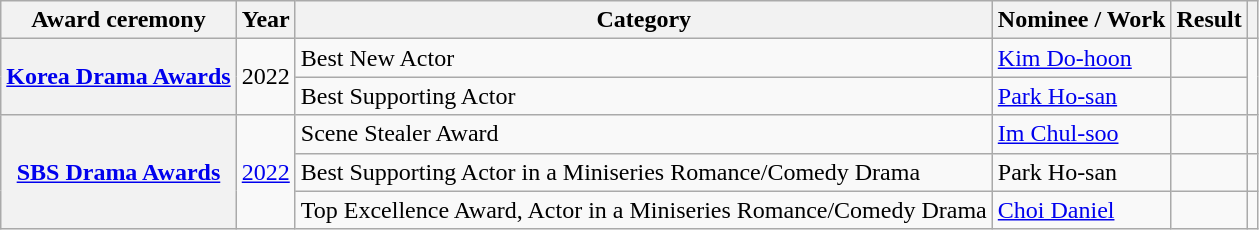<table class="wikitable plainrowheaders sortable">
<tr>
<th scope="col">Award ceremony </th>
<th scope="col">Year</th>
<th scope="col">Category </th>
<th scope="col">Nominee / Work</th>
<th scope="col">Result</th>
<th scope="col" class="unsortable"></th>
</tr>
<tr>
<th scope="row" rowspan="2"><a href='#'>Korea Drama Awards</a></th>
<td style="text-align:center" rowspan="2">2022</td>
<td>Best New Actor</td>
<td><a href='#'>Kim Do-hoon</a></td>
<td></td>
<td style="text-align:center" rowspan="2"></td>
</tr>
<tr>
<td>Best Supporting Actor</td>
<td><a href='#'>Park Ho-san</a></td>
<td></td>
</tr>
<tr>
<th scope="row" rowspan="3"><a href='#'>SBS Drama Awards</a></th>
<td rowspan="3" style="text-align:center"><a href='#'>2022</a></td>
<td>Scene Stealer Award</td>
<td><a href='#'>Im Chul-soo</a></td>
<td></td>
<td style="text-align:center"></td>
</tr>
<tr>
<td>Best Supporting Actor in a Miniseries Romance/Comedy Drama</td>
<td>Park Ho-san</td>
<td></td>
<td style="text-align:center"></td>
</tr>
<tr>
<td>Top Excellence Award, Actor in a Miniseries Romance/Comedy Drama</td>
<td><a href='#'>Choi Daniel</a></td>
<td></td>
<td style="text-align:center"></td>
</tr>
</table>
